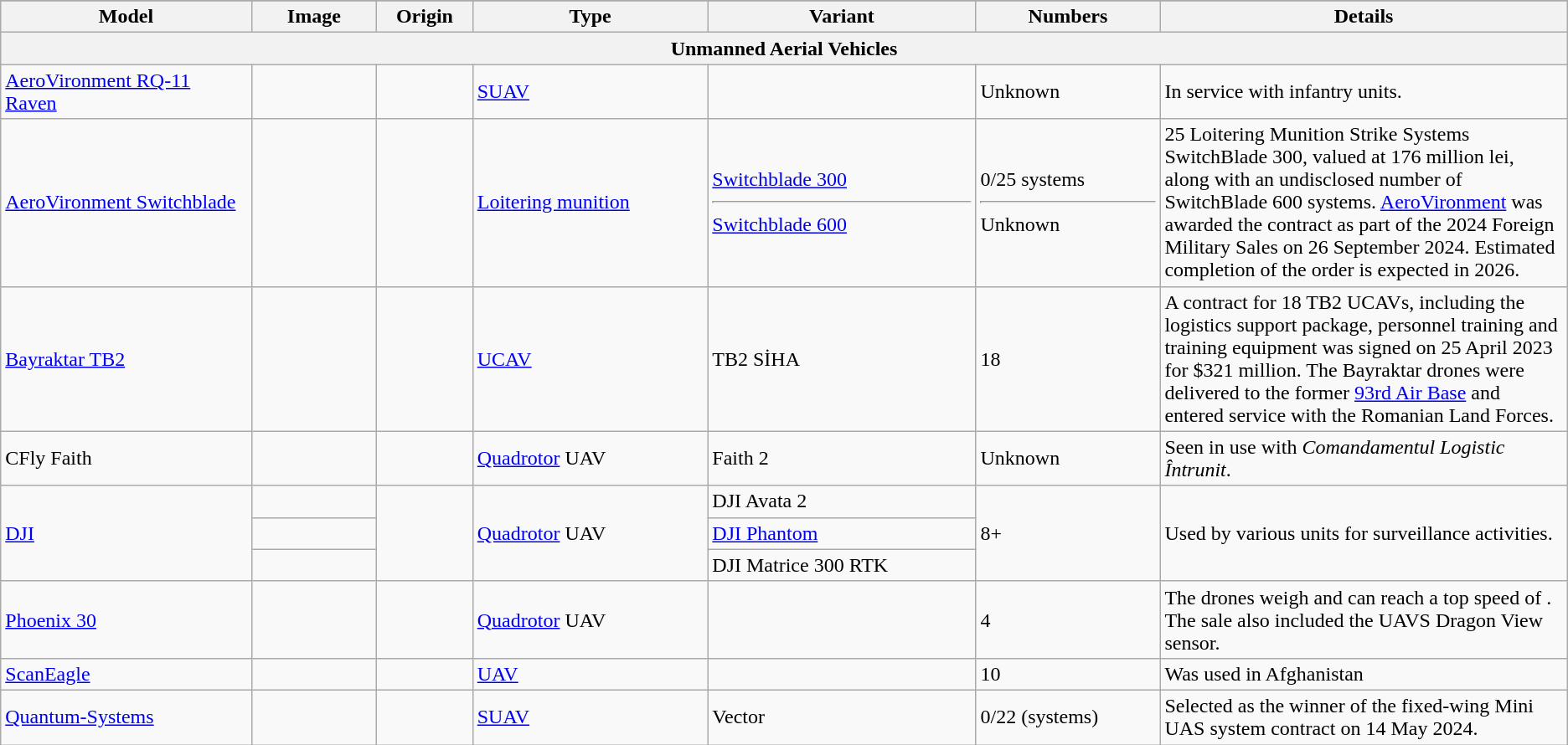<table class="wikitable">
<tr bgcolor=aabccc>
</tr>
<tr>
<th style="text-align:center; width:16%;">Model</th>
<th style="text-align:center; width:8%;">Image</th>
<th style="text-align:center;">Origin</th>
<th style="text-align:center; width:15%;">Type</th>
<th style="text-align:center;">Variant</th>
<th style="text-align:center;">Numbers</th>
<th style="text-align:center; width:26%;">Details</th>
</tr>
<tr>
<th colspan="8">Unmanned Aerial Vehicles</th>
</tr>
<tr>
<td><a href='#'>AeroVironment RQ-11 Raven</a></td>
<td></td>
<td></td>
<td><a href='#'>SUAV</a></td>
<td></td>
<td>Unknown</td>
<td>In service with infantry units.</td>
</tr>
<tr>
<td><a href='#'>AeroVironment Switchblade</a></td>
<td></td>
<td></td>
<td><a href='#'>Loitering munition</a></td>
<td><a href='#'>Switchblade 300</a> <hr> <a href='#'>Switchblade 600</a></td>
<td>0/25 systems <hr> Unknown</td>
<td>25 Loitering Munition Strike Systems SwitchBlade 300, valued at 176 million lei, along with an undisclosed number of SwitchBlade 600 systems. <a href='#'>AeroVironment</a> was awarded the contract as part of the 2024 Foreign Military Sales on 26 September 2024. Estimated completion of the order is expected in 2026.</td>
</tr>
<tr>
<td><a href='#'>Bayraktar TB2</a></td>
<td></td>
<td></td>
<td><a href='#'>UCAV</a></td>
<td>TB2 SİHA</td>
<td>18</td>
<td>A contract for 18 TB2 UCAVs, including the logistics support package, personnel training and training equipment was signed on 25 April 2023 for $321 million. The Bayraktar drones were delivered to the former <a href='#'>93rd Air Base</a> and entered service with the Romanian Land Forces.</td>
</tr>
<tr>
<td>CFly Faith</td>
<td></td>
<td></td>
<td><a href='#'>Quadrotor</a> UAV</td>
<td>Faith 2</td>
<td>Unknown</td>
<td>Seen in use with <em>Comandamentul Logistic Întrunit</em>.</td>
</tr>
<tr>
<td rowspan="3"><a href='#'>DJI</a></td>
<td></td>
<td rowspan="3"></td>
<td rowspan="3"><a href='#'>Quadrotor</a> UAV</td>
<td>DJI Avata 2</td>
<td rowspan="3">8+</td>
<td rowspan="3">Used by various units for surveillance activities.</td>
</tr>
<tr>
<td></td>
<td><a href='#'>DJI Phantom</a></td>
</tr>
<tr>
<td></td>
<td>DJI Matrice 300 RTK</td>
</tr>
<tr>
<td><a href='#'>Phoenix 30</a></td>
<td></td>
<td></td>
<td><a href='#'>Quadrotor</a> UAV</td>
<td></td>
<td>4</td>
<td>The drones weigh  and can reach a top speed of . The sale also included the UAVS Dragon View sensor.</td>
</tr>
<tr>
<td><a href='#'>ScanEagle</a></td>
<td></td>
<td></td>
<td><a href='#'>UAV</a></td>
<td></td>
<td>10</td>
<td>Was used in Afghanistan</td>
</tr>
<tr>
<td><a href='#'>Quantum-Systems</a></td>
<td></td>
<td></td>
<td><a href='#'>SUAV</a></td>
<td>Vector</td>
<td>0/22 (systems)</td>
<td>Selected as the winner of the fixed-wing Mini UAS system contract on 14 May 2024.</td>
</tr>
</table>
